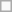<table class=wikitable>
<tr>
<td> </td>
</tr>
</table>
